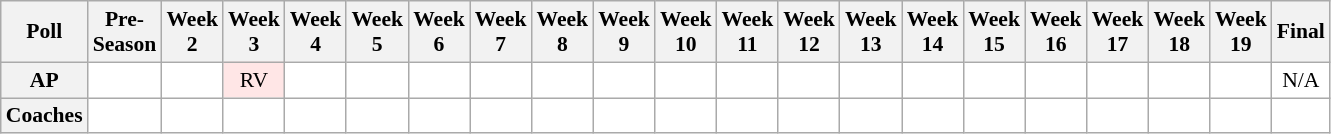<table class="wikitable" style="white-space:nowrap;font-size:90%">
<tr>
<th>Poll</th>
<th>Pre-<br>Season</th>
<th>Week<br>2</th>
<th>Week<br>3</th>
<th>Week<br>4</th>
<th>Week<br>5</th>
<th>Week<br>6</th>
<th>Week<br>7</th>
<th>Week<br>8</th>
<th>Week<br>9</th>
<th>Week<br>10</th>
<th>Week<br>11</th>
<th>Week<br>12</th>
<th>Week<br>13</th>
<th>Week<br>14</th>
<th>Week<br>15</th>
<th>Week<br>16</th>
<th>Week<br>17</th>
<th>Week<br>18</th>
<th>Week<br>19</th>
<th>Final</th>
</tr>
<tr style="text-align:center;">
<th>AP</th>
<td style="background:#FFF;"></td>
<td style="background:#FFF;"></td>
<td style="background:#FFE6E6;">RV</td>
<td style="background:#FFF;"></td>
<td style="background:#FFF;"></td>
<td style="background:#FFF;"></td>
<td style="background:#FFF;"></td>
<td style="background:#FFF;"></td>
<td style="background:#FFF;"></td>
<td style="background:#FFF;"></td>
<td style="background:#FFF;"></td>
<td style="background:#FFF;"></td>
<td style="background:#FFF;"></td>
<td style="background:#FFF;"></td>
<td style="background:#FFF;"></td>
<td style="background:#FFF;"></td>
<td style="background:#FFF;"></td>
<td style="background:#FFF;"></td>
<td style="background:#FFF;"></td>
<td style="background:#FFF;">N/A</td>
</tr>
<tr style="text-align:center;">
<th>Coaches</th>
<td style="background:#FFF;"></td>
<td style="background:#FFF;"></td>
<td style="background:#FFF;"></td>
<td style="background:#FFF;"></td>
<td style="background:#FFF;"></td>
<td style="background:#FFF;"></td>
<td style="background:#FFF;"></td>
<td style="background:#FFF;"></td>
<td style="background:#FFF;"></td>
<td style="background:#FFF;"></td>
<td style="background:#FFF;"></td>
<td style="background:#FFF;"></td>
<td style="background:#FFF;"></td>
<td style="background:#FFF;"></td>
<td style="background:#FFF;"></td>
<td style="background:#FFF;"></td>
<td style="background:#FFF;"></td>
<td style="background:#FFF;"></td>
<td style="background:#FFF;"></td>
<td style="background:#FFF;"></td>
</tr>
</table>
